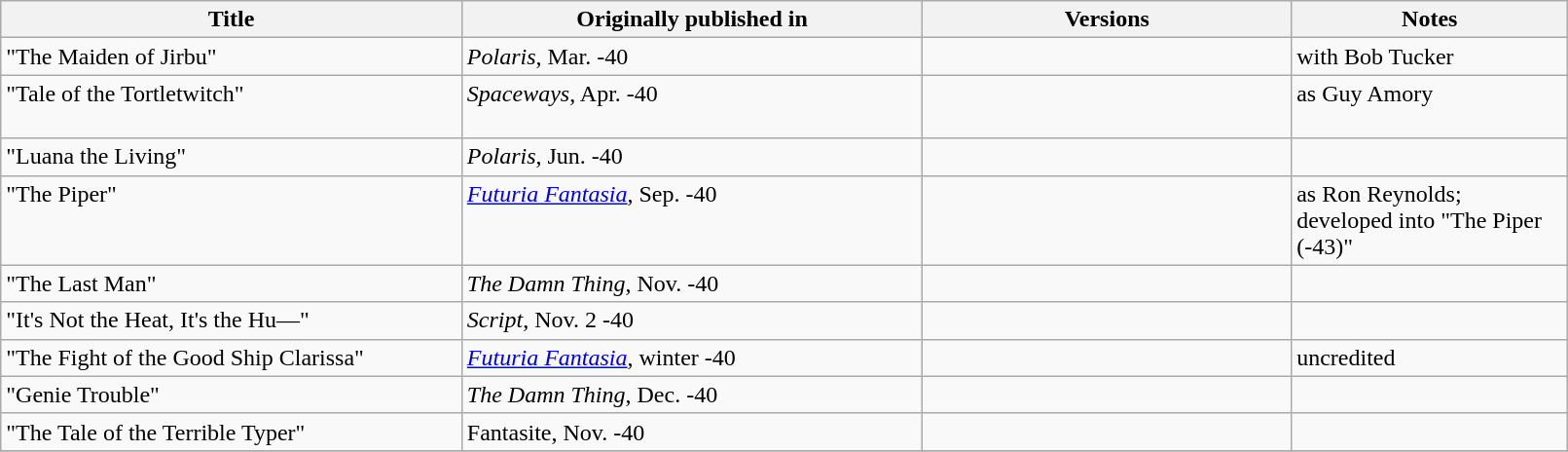<table class="wikitable" style="width: 85%">
<tr valign="top">
<th width="25%">Title</th>
<th width="25%">Originally published in</th>
<th width="20%">Versions</th>
<th width="15%">Notes</th>
</tr>
<tr valign="top">
<td>"The Maiden of Jirbu"</td>
<td><em>Polaris</em>, Mar. -40</td>
<td></td>
<td>with Bob Tucker</td>
</tr>
<tr valign="top">
<td>"Tale of the Tortletwitch" <br><br></td>
<td><em>Spaceways</em>, Apr. -40</td>
<td></td>
<td>as Guy Amory</td>
</tr>
<tr valign="top">
<td>"Luana the Living"</td>
<td><em>Polaris</em>, Jun. -40</td>
<td></td>
<td></td>
</tr>
<tr valign="top">
<td>"The Piper"</td>
<td><em><a href='#'>Futuria Fantasia</a></em>, Sep. -40</td>
<td></td>
<td>as Ron Reynolds; developed into "The Piper (-43)"</td>
</tr>
<tr valign="top">
<td>"The Last Man"</td>
<td><em>The Damn Thing</em>, Nov. -40</td>
<td></td>
<td></td>
</tr>
<tr valign="top">
<td>"It's Not the Heat, It's the Hu—"</td>
<td><em>Script</em>, Nov. 2 -40</td>
<td></td>
<td></td>
</tr>
<tr valign="top">
<td>"The Fight of the Good Ship Clarissa"</td>
<td><em><a href='#'>Futuria Fantasia</a></em>, winter -40</td>
<td></td>
<td>uncredited</td>
</tr>
<tr valign="top">
<td>"Genie Trouble"</td>
<td><em>The Damn Thing</em>, Dec. -40</td>
<td></td>
<td></td>
</tr>
<tr valign="top">
<td>"The Tale of the Terrible Typer"</td>
<td>Fantasite, Nov. -40</td>
<td></td>
<td></td>
</tr>
<tr valign="top">
</tr>
</table>
